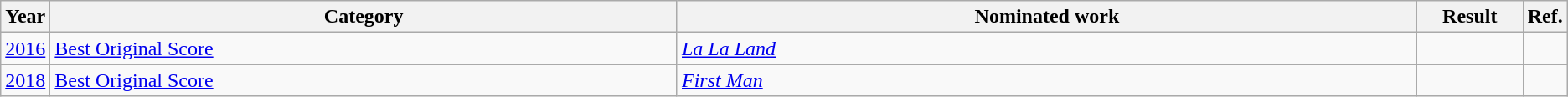<table class=wikitable>
<tr>
<th scope="col" style="width:1em;">Year</th>
<th scope="col" style="width:33em;">Category</th>
<th scope="col" style="width:39em;">Nominated work</th>
<th scope="col" style="width:5em;">Result</th>
<th scope="col" style="width:1em;">Ref.</th>
</tr>
<tr>
<td rowspan="1"><a href='#'>2016</a></td>
<td><a href='#'>Best Original Score</a></td>
<td rowspan="1"><em><a href='#'>La La Land</a></em></td>
<td></td>
<td style="text-align:center;"></td>
</tr>
<tr>
<td><a href='#'>2018</a></td>
<td><a href='#'>Best Original Score</a></td>
<td><em><a href='#'>First Man</a></em></td>
<td></td>
<td style="text-align:center;"></td>
</tr>
</table>
